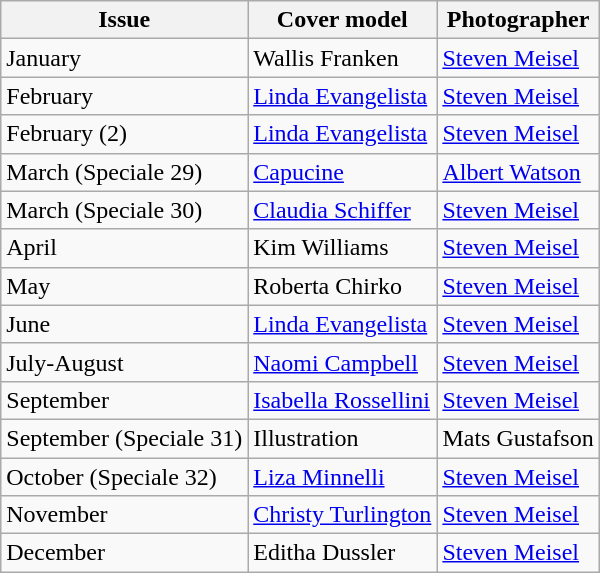<table class="sortable wikitable">
<tr>
<th>Issue</th>
<th>Cover model</th>
<th>Photographer</th>
</tr>
<tr>
<td>January</td>
<td>Wallis Franken</td>
<td><a href='#'>Steven Meisel</a></td>
</tr>
<tr>
<td>February</td>
<td><a href='#'>Linda Evangelista</a></td>
<td><a href='#'>Steven Meisel</a></td>
</tr>
<tr>
<td>February (2)</td>
<td><a href='#'>Linda Evangelista</a></td>
<td><a href='#'>Steven Meisel</a></td>
</tr>
<tr>
<td>March (Speciale 29)</td>
<td><a href='#'>Capucine</a></td>
<td><a href='#'>Albert Watson</a></td>
</tr>
<tr>
<td>March (Speciale 30)</td>
<td><a href='#'>Claudia Schiffer</a></td>
<td><a href='#'>Steven Meisel</a></td>
</tr>
<tr>
<td>April</td>
<td>Kim Williams</td>
<td><a href='#'>Steven Meisel</a></td>
</tr>
<tr>
<td>May</td>
<td>Roberta Chirko</td>
<td><a href='#'>Steven Meisel</a></td>
</tr>
<tr>
<td>June</td>
<td><a href='#'>Linda Evangelista</a></td>
<td><a href='#'>Steven Meisel</a></td>
</tr>
<tr>
<td>July-August</td>
<td><a href='#'>Naomi Campbell</a></td>
<td><a href='#'>Steven Meisel</a></td>
</tr>
<tr>
<td>September</td>
<td><a href='#'>Isabella Rossellini</a></td>
<td><a href='#'>Steven Meisel</a></td>
</tr>
<tr>
<td>September (Speciale 31)</td>
<td>Illustration</td>
<td>Mats Gustafson</td>
</tr>
<tr>
<td>October (Speciale 32)</td>
<td><a href='#'>Liza Minnelli</a></td>
<td><a href='#'>Steven Meisel</a></td>
</tr>
<tr>
<td>November</td>
<td><a href='#'>Christy Turlington</a></td>
<td><a href='#'>Steven Meisel</a></td>
</tr>
<tr>
<td>December</td>
<td>Editha Dussler</td>
<td><a href='#'>Steven Meisel</a></td>
</tr>
</table>
